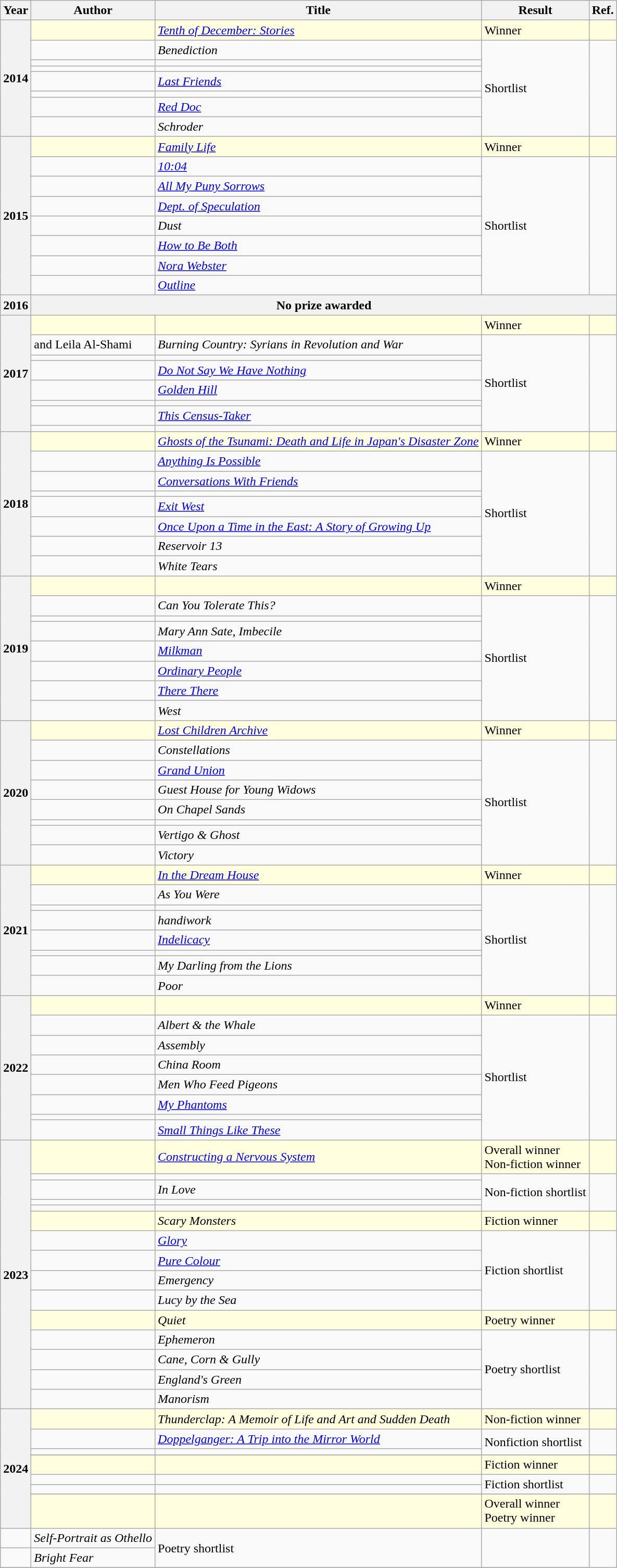<table class="wikitable sortable">
<tr>
<th>Year</th>
<th>Author</th>
<th>Title</th>
<th>Result</th>
<th>Ref.</th>
</tr>
<tr style=background:lightyellow;>
<th rowspan="8">2014</th>
<td></td>
<td><em><a href='#'>Tenth of December: Stories</a></em></td>
<td>Winner</td>
<td></td>
</tr>
<tr>
<td></td>
<td><em>Benediction</em></td>
<td rowspan="7">Shortlist</td>
<td rowspan="7"></td>
</tr>
<tr>
<td></td>
<td></td>
</tr>
<tr>
<td></td>
<td></td>
</tr>
<tr>
<td></td>
<td><em><a href='#'>Last Friends</a></em></td>
</tr>
<tr>
<td></td>
<td></td>
</tr>
<tr>
<td></td>
<td><em><a href='#'>Red Doc</a></em></td>
</tr>
<tr>
<td></td>
<td><em>Schroder</em></td>
</tr>
<tr style=background:lightyellow;>
<th rowspan="8">2015</th>
<td></td>
<td><em><a href='#'>Family Life</a></em></td>
<td>Winner</td>
<td></td>
</tr>
<tr>
<td></td>
<td><em><a href='#'>10:04</a></em></td>
<td rowspan="7">Shortlist</td>
<td rowspan="7"></td>
</tr>
<tr>
<td></td>
<td><em><a href='#'>All My Puny Sorrows</a></em></td>
</tr>
<tr>
<td></td>
<td><em><a href='#'>Dept. of Speculation</a></em></td>
</tr>
<tr>
<td></td>
<td><em>Dust</em></td>
</tr>
<tr>
<td></td>
<td><em><a href='#'>How to Be Both</a></em></td>
</tr>
<tr>
<td></td>
<td><em><a href='#'>Nora Webster</a></em></td>
</tr>
<tr>
<td></td>
<td><em><a href='#'>Outline</a></em></td>
</tr>
<tr>
<th>2016</th>
<th colspan="4">No prize awarded</th>
</tr>
<tr style=background:lightyellow;>
<th rowspan="8">2017</th>
<td></td>
<td></td>
<td>Winner</td>
<td></td>
</tr>
<tr>
<td> and Leila Al-Shami</td>
<td><em>Burning Country: Syrians in Revolution and War</em></td>
<td rowspan="7">Shortlist</td>
<td rowspan="7"></td>
</tr>
<tr>
<td></td>
<td></td>
</tr>
<tr>
<td></td>
<td><em><a href='#'>Do Not Say We Have Nothing</a></em></td>
</tr>
<tr>
<td></td>
<td><em><a href='#'>Golden Hill</a></em></td>
</tr>
<tr>
<td></td>
<td></td>
</tr>
<tr>
<td></td>
<td><em><a href='#'>This Census-Taker</a></em></td>
</tr>
<tr>
<td></td>
<td></td>
</tr>
<tr style="background:lightyellow;">
<th rowspan="8">2018</th>
<td></td>
<td><em><a href='#'>Ghosts of the Tsunami: Death and Life in Japan's Disaster Zone</a></em></td>
<td>Winner</td>
<td></td>
</tr>
<tr>
<td></td>
<td><em><a href='#'>Anything Is Possible</a></em></td>
<td rowspan="7">Shortlist</td>
<td rowspan="7"></td>
</tr>
<tr>
<td></td>
<td><em><a href='#'>Conversations With Friends</a></em></td>
</tr>
<tr>
<td></td>
<td></td>
</tr>
<tr>
<td></td>
<td><em><a href='#'>Exit West</a></em></td>
</tr>
<tr>
<td></td>
<td><em><a href='#'>Once Upon a Time in the East: A Story of Growing Up</a></em></td>
</tr>
<tr>
<td></td>
<td><em>Reservoir 13</em></td>
</tr>
<tr>
<td></td>
<td><em>White Tears</em></td>
</tr>
<tr style=background:lightyellow;>
<th rowspan="8">2019</th>
<td></td>
<td></td>
<td>Winner</td>
<td></td>
</tr>
<tr>
<td></td>
<td><em>Can You Tolerate This?</em></td>
<td rowspan="7">Shortlist</td>
<td rowspan="7"></td>
</tr>
<tr>
<td></td>
<td></td>
</tr>
<tr>
<td></td>
<td><em>Mary Ann Sate, Imbecile</em></td>
</tr>
<tr>
<td></td>
<td><em><a href='#'>Milkman</a></em></td>
</tr>
<tr>
<td></td>
<td><em><a href='#'>Ordinary People</a></em></td>
</tr>
<tr>
<td></td>
<td><em><a href='#'>There There</a></em></td>
</tr>
<tr>
<td></td>
<td><em>West</em></td>
</tr>
<tr style=background:lightyellow;>
<th rowspan="8">2020</th>
<td></td>
<td><em><a href='#'>Lost Children Archive</a></em></td>
<td>Winner</td>
<td></td>
</tr>
<tr>
<td></td>
<td><em>Constellations</em></td>
<td rowspan="7">Shortlist</td>
<td rowspan="7"></td>
</tr>
<tr>
<td></td>
<td><em><a href='#'>Grand Union</a></em></td>
</tr>
<tr>
<td></td>
<td><em>Guest House for Young Widows</em></td>
</tr>
<tr>
<td></td>
<td><em>On Chapel Sands</em></td>
</tr>
<tr>
<td></td>
<td></td>
</tr>
<tr>
<td></td>
<td><em>Vertigo & Ghost</em></td>
</tr>
<tr>
<td></td>
<td><em>Victory</em></td>
</tr>
<tr style=background:lightyellow;>
<th rowspan="8">2021</th>
<td></td>
<td><em><a href='#'>In the Dream House</a></em></td>
<td>Winner</td>
<td></td>
</tr>
<tr>
<td></td>
<td><em>As You Were</em></td>
<td rowspan="7">Shortlist</td>
<td rowspan="7"></td>
</tr>
<tr>
<td></td>
<td></td>
</tr>
<tr>
<td></td>
<td><em>handiwork</em></td>
</tr>
<tr>
<td></td>
<td><em><a href='#'>Indelicacy</a></em></td>
</tr>
<tr>
<td></td>
<td></td>
</tr>
<tr>
<td></td>
<td><em>My Darling from the Lions</em></td>
</tr>
<tr>
<td></td>
<td><em>Poor</em></td>
</tr>
<tr style="background:lightyellow;">
<th rowspan="8">2022</th>
<td></td>
<td></td>
<td>Winner</td>
<td></td>
</tr>
<tr>
<td></td>
<td><em>Albert & the Whale</em></td>
<td rowspan="7">Shortlist</td>
<td rowspan="7"></td>
</tr>
<tr>
<td></td>
<td><em>Assembly</em></td>
</tr>
<tr>
<td></td>
<td><em>China Room</em></td>
</tr>
<tr>
<td></td>
<td><em>Men Who Feed Pigeons</em></td>
</tr>
<tr>
<td></td>
<td><em><a href='#'>My Phantoms</a></em></td>
</tr>
<tr>
<td></td>
<td></td>
</tr>
<tr>
<td></td>
<td><em><a href='#'>Small Things Like These</a></em></td>
</tr>
<tr style="background:lightyellow;">
<th rowspan="15"><strong>2023</strong></th>
<td></td>
<td><em><a href='#'>Constructing a Nervous System</a></em></td>
<td>Overall winner<br>Non-fiction winner</td>
<td></td>
</tr>
<tr>
<td></td>
<td></td>
<td rowspan="4">Non-fiction shortlist</td>
<td rowspan="4"></td>
</tr>
<tr>
<td></td>
<td><em>In Love</em></td>
</tr>
<tr>
<td></td>
<td></td>
</tr>
<tr>
<td></td>
<td></td>
</tr>
<tr style="background:lightyellow;">
<td></td>
<td><em>Scary Monsters</em></td>
<td rowspan="1">Fiction winner</td>
<td rowspan="1"></td>
</tr>
<tr>
<td></td>
<td><em><a href='#'>Glory</a></em></td>
<td rowspan="4">Fiction shortlist</td>
<td rowspan="4"></td>
</tr>
<tr>
<td></td>
<td><em><a href='#'>Pure Colour</a></em></td>
</tr>
<tr>
<td></td>
<td><em>Emergency</em></td>
</tr>
<tr>
<td></td>
<td><em>Lucy by the Sea</em></td>
</tr>
<tr style="background:lightyellow;">
<td></td>
<td><em>Quiet</em></td>
<td rowspan="1">Poetry winner</td>
<td rowspan="1"></td>
</tr>
<tr>
<td></td>
<td><em>Ephemeron</em></td>
<td rowspan="4">Poetry shortlist</td>
<td rowspan="4"></td>
</tr>
<tr>
<td></td>
<td><em>Cane, Corn & Gully</em></td>
</tr>
<tr>
<td></td>
<td><em>England's Green</em></td>
</tr>
<tr>
<td></td>
<td><em>Manorism</em></td>
</tr>
<tr style=background:lightyellow;>
<th rowspan="9">2024</th>
<td></td>
<td><em>Thunderclap: A Memoir of Life and Art and Sudden Death</em></td>
<td rowspan="1">Non-fiction winner</td>
<td rowspan="1"></td>
</tr>
<tr>
<td></td>
<td><em><a href='#'>Doppelganger: A Trip into the Mirror World</a></em></td>
<td rowspan="2">Nonfiction shortlist</td>
<td rowspan="2"></td>
</tr>
<tr>
<td></td>
<td></td>
</tr>
<tr>
</tr>
<tr style="background:lightyellow;">
<td></td>
<td></td>
<td rowspan="1">Fiction winner</td>
<td rowspan="1"></td>
</tr>
<tr>
<td></td>
<td></td>
<td rowspan="2">Fiction shortlist</td>
<td rowspan="2"></td>
</tr>
<tr>
<td></td>
<td></td>
</tr>
<tr>
</tr>
<tr style="background:lightyellow;">
<td></td>
<td></td>
<td>Overall winner<br>Poetry winner</td>
<td rowspan="1"></td>
</tr>
<tr>
<td></td>
<td><em>Self-Portrait as Othello</em></td>
<td rowspan="2">Poetry shortlist</td>
<td rowspan="2"></td>
</tr>
<tr>
<td></td>
<td><em>Bright Fear</em></td>
</tr>
<tr>
</tr>
</table>
